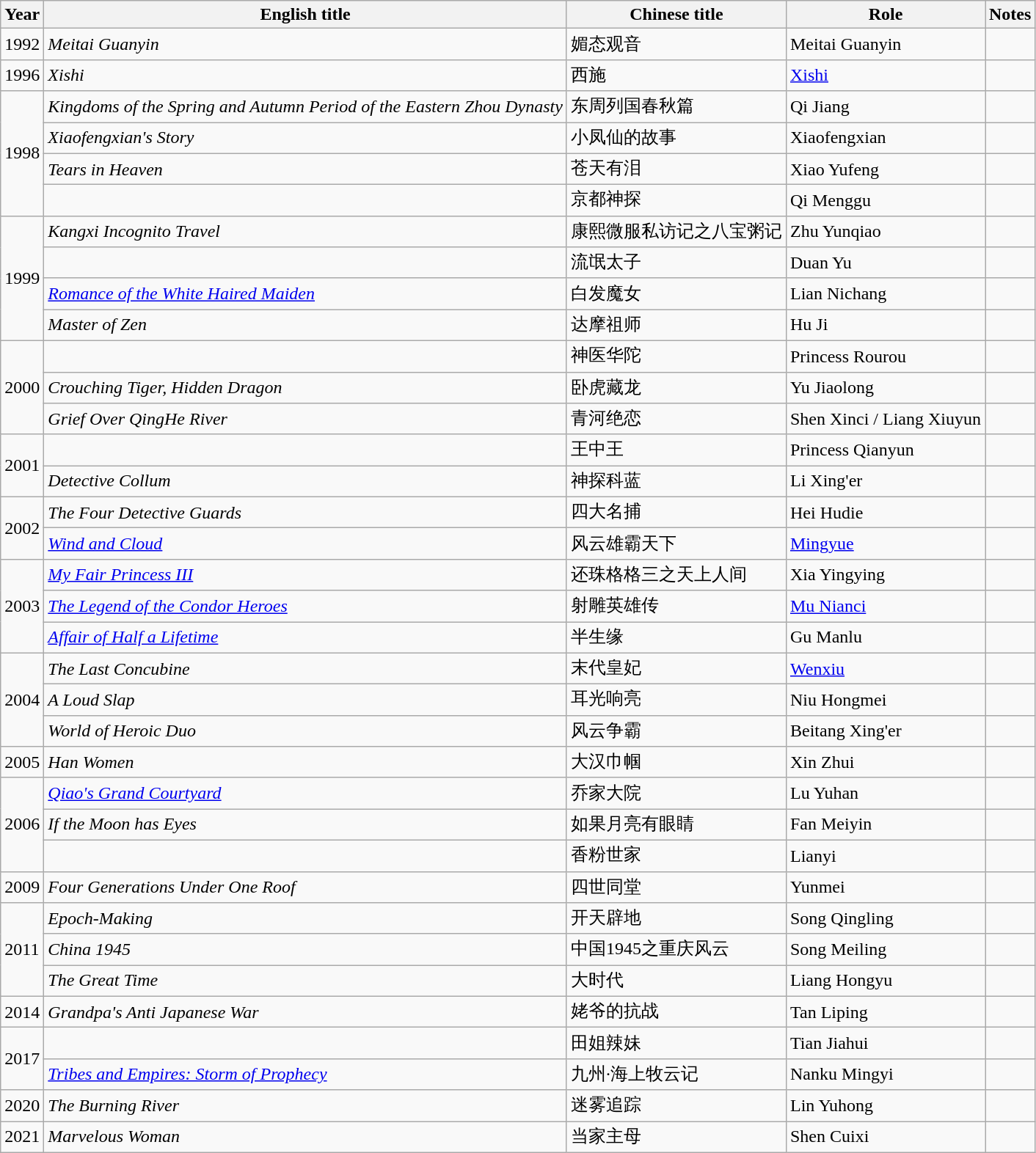<table class="wikitable">
<tr>
<th>Year</th>
<th>English title</th>
<th>Chinese title</th>
<th>Role</th>
<th>Notes</th>
</tr>
<tr>
<td>1992</td>
<td><em>Meitai Guanyin</em></td>
<td>媚态观音</td>
<td>Meitai Guanyin</td>
<td></td>
</tr>
<tr>
<td>1996</td>
<td><em>Xishi</em></td>
<td>西施</td>
<td><a href='#'>Xishi</a></td>
<td></td>
</tr>
<tr>
<td rowspan=4>1998</td>
<td><em>Kingdoms of the Spring and Autumn Period of the Eastern Zhou Dynasty</em></td>
<td>东周列国春秋篇</td>
<td>Qi Jiang</td>
<td></td>
</tr>
<tr>
<td><em>Xiaofengxian's Story</em></td>
<td>小凤仙的故事</td>
<td>Xiaofengxian</td>
<td></td>
</tr>
<tr>
<td><em>Tears in Heaven</em></td>
<td>苍天有泪</td>
<td>Xiao Yufeng</td>
<td></td>
</tr>
<tr>
<td></td>
<td>京都神探</td>
<td>Qi Menggu</td>
<td></td>
</tr>
<tr>
<td rowspan=4>1999</td>
<td><em>Kangxi Incognito Travel</em></td>
<td>康熙微服私访记之八宝粥记</td>
<td>Zhu Yunqiao</td>
<td></td>
</tr>
<tr>
<td></td>
<td>流氓太子</td>
<td>Duan Yu</td>
<td></td>
</tr>
<tr>
<td><em><a href='#'>Romance of the White Haired Maiden</a></em></td>
<td>白发魔女</td>
<td>Lian Nichang</td>
<td></td>
</tr>
<tr>
<td><em>Master of Zen</em></td>
<td>达摩祖师</td>
<td>Hu Ji</td>
<td></td>
</tr>
<tr>
<td rowspan=3>2000</td>
<td></td>
<td>神医华陀</td>
<td>Princess Rourou</td>
<td></td>
</tr>
<tr>
<td><em>Crouching Tiger, Hidden Dragon</em></td>
<td>卧虎藏龙</td>
<td>Yu Jiaolong</td>
<td></td>
</tr>
<tr>
<td><em>Grief Over QingHe River</em></td>
<td>青河绝恋</td>
<td>Shen Xinci / Liang Xiuyun</td>
<td></td>
</tr>
<tr>
<td rowspan=2>2001</td>
<td></td>
<td>王中王</td>
<td>Princess Qianyun</td>
<td></td>
</tr>
<tr>
<td><em>Detective Collum</em></td>
<td>神探科蓝</td>
<td>Li Xing'er</td>
<td></td>
</tr>
<tr>
<td rowspan=2>2002</td>
<td><em>The Four Detective Guards</em></td>
<td>四大名捕</td>
<td>Hei Hudie</td>
<td></td>
</tr>
<tr>
<td><em><a href='#'>Wind and Cloud</a></em></td>
<td>风云雄霸天下</td>
<td><a href='#'>Mingyue</a></td>
<td></td>
</tr>
<tr>
<td rowspan=3>2003</td>
<td><em><a href='#'>My Fair Princess III</a></em></td>
<td>还珠格格三之天上人间</td>
<td>Xia Yingying</td>
<td></td>
</tr>
<tr>
<td><em><a href='#'>The Legend of the Condor Heroes</a></em></td>
<td>射雕英雄传</td>
<td><a href='#'>Mu Nianci</a></td>
<td></td>
</tr>
<tr>
<td><em><a href='#'>Affair of Half a Lifetime</a></em></td>
<td>半生缘</td>
<td>Gu Manlu</td>
<td></td>
</tr>
<tr>
<td rowspan=3>2004</td>
<td><em>The Last Concubine</em></td>
<td>末代皇妃</td>
<td><a href='#'>Wenxiu</a></td>
<td></td>
</tr>
<tr>
<td><em>A Loud Slap</em></td>
<td>耳光响亮</td>
<td>Niu Hongmei</td>
<td></td>
</tr>
<tr>
<td><em>World of Heroic Duo</em></td>
<td>风云争霸</td>
<td>Beitang Xing'er</td>
<td></td>
</tr>
<tr>
<td>2005</td>
<td><em>Han Women</em></td>
<td>大汉巾帼</td>
<td>Xin Zhui</td>
<td></td>
</tr>
<tr>
<td rowspan=3>2006</td>
<td><em><a href='#'>Qiao's Grand Courtyard</a></em></td>
<td>乔家大院</td>
<td>Lu Yuhan</td>
<td></td>
</tr>
<tr>
<td><em>If the Moon has Eyes</em></td>
<td>如果月亮有眼睛</td>
<td>Fan Meiyin</td>
<td></td>
</tr>
<tr>
<td></td>
<td>香粉世家</td>
<td>Lianyi</td>
<td></td>
</tr>
<tr>
<td>2009</td>
<td><em>Four Generations Under One Roof</em></td>
<td>四世同堂</td>
<td>Yunmei</td>
<td></td>
</tr>
<tr>
<td rowspan=3>2011</td>
<td><em>Epoch-Making</em></td>
<td>开天辟地</td>
<td>Song Qingling</td>
<td></td>
</tr>
<tr>
<td><em>China 1945</em></td>
<td>中国1945之重庆风云</td>
<td>Song Meiling</td>
<td></td>
</tr>
<tr>
<td><em>The Great Time</em></td>
<td>大时代</td>
<td>Liang Hongyu</td>
<td></td>
</tr>
<tr>
<td>2014</td>
<td><em>Grandpa's Anti Japanese War</em></td>
<td>姥爷的抗战</td>
<td>Tan Liping</td>
<td></td>
</tr>
<tr>
<td rowspan=2>2017</td>
<td></td>
<td>田姐辣妹</td>
<td>Tian Jiahui</td>
<td></td>
</tr>
<tr>
<td><em><a href='#'>Tribes and Empires: Storm of Prophecy</a></em></td>
<td>九州·海上牧云记</td>
<td>Nanku Mingyi</td>
<td></td>
</tr>
<tr>
<td>2020</td>
<td><em>The Burning River</em></td>
<td>迷雾追踪</td>
<td>Lin Yuhong</td>
<td></td>
</tr>
<tr>
<td>2021</td>
<td><em>Marvelous Woman</em></td>
<td>当家主母</td>
<td>Shen Cuixi</td>
<td></td>
</tr>
</table>
